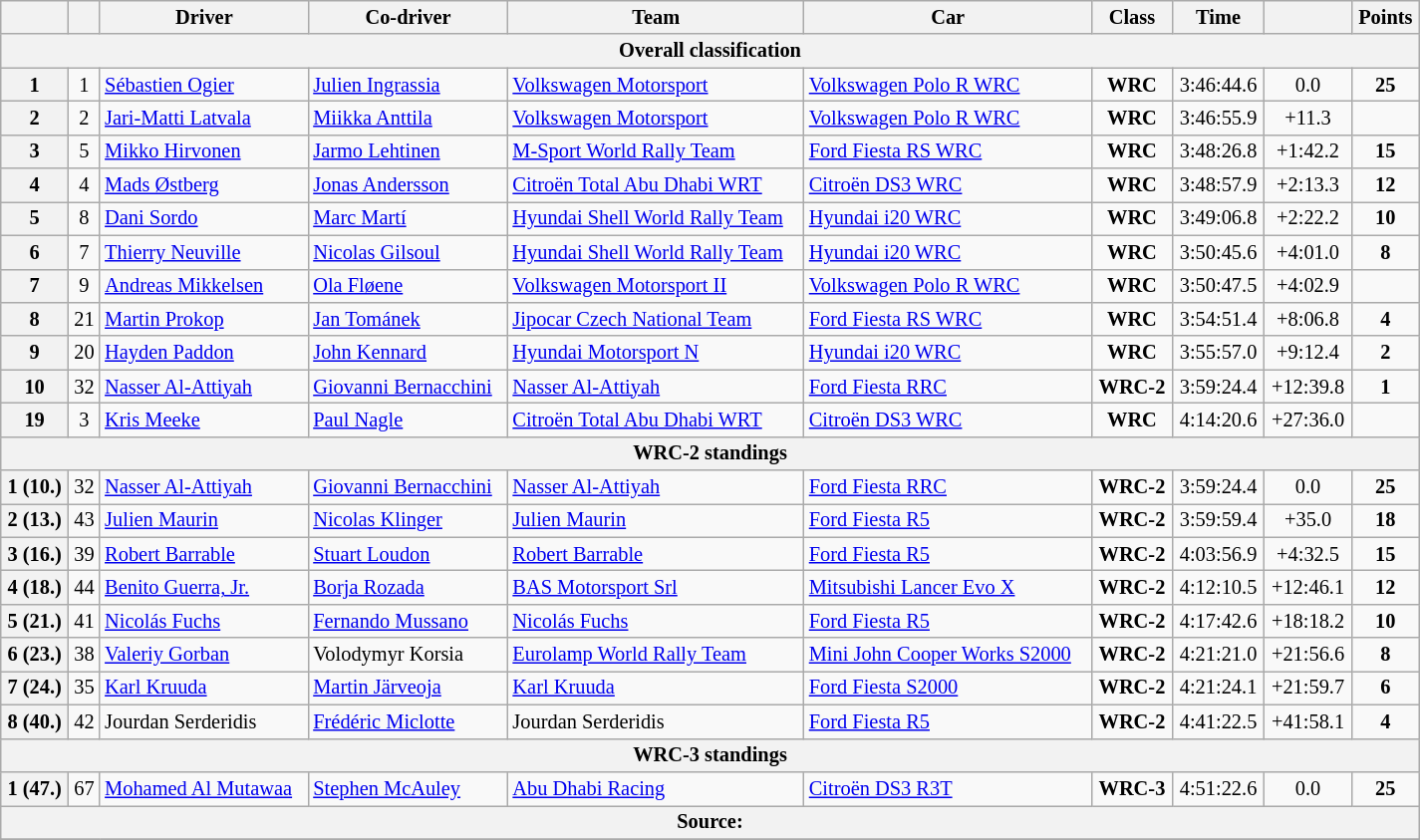<table class="wikitable" width=85% style="text-align: left; font-size: 85%; max-width: 950px;">
<tr>
<th></th>
<th></th>
<th>Driver</th>
<th>Co-driver</th>
<th>Team</th>
<th>Car</th>
<th>Class</th>
<th>Time</th>
<th></th>
<th>Points</th>
</tr>
<tr>
<th colspan=10>Overall classification</th>
</tr>
<tr>
<th>1</th>
<td align="center">1</td>
<td> <a href='#'>Sébastien Ogier</a></td>
<td> <a href='#'>Julien Ingrassia</a></td>
<td> <a href='#'>Volkswagen Motorsport</a></td>
<td><a href='#'>Volkswagen Polo R WRC</a></td>
<td align="center"><strong><span>WRC</span></strong></td>
<td align="center">3:46:44.6</td>
<td align="center">0.0</td>
<td align="center"><strong>25</strong></td>
</tr>
<tr>
<th>2</th>
<td align="center">2</td>
<td> <a href='#'>Jari-Matti Latvala</a></td>
<td> <a href='#'>Miikka Anttila</a></td>
<td> <a href='#'>Volkswagen Motorsport</a></td>
<td><a href='#'>Volkswagen Polo R WRC</a></td>
<td align="center"><strong><span>WRC</span></strong></td>
<td align="center">3:46:55.9</td>
<td align="center">+11.3</td>
<td align="center"><strong></strong></td>
</tr>
<tr>
<th>3</th>
<td align="center">5</td>
<td> <a href='#'>Mikko Hirvonen</a></td>
<td> <a href='#'>Jarmo Lehtinen</a></td>
<td> <a href='#'>M-Sport World Rally Team</a></td>
<td><a href='#'>Ford Fiesta RS WRC</a></td>
<td align="center"><strong><span>WRC</span></strong></td>
<td align="center">3:48:26.8</td>
<td align="center">+1:42.2</td>
<td align="center"><strong>15</strong></td>
</tr>
<tr>
<th>4</th>
<td align="center">4</td>
<td> <a href='#'>Mads Østberg</a></td>
<td> <a href='#'>Jonas Andersson</a></td>
<td> <a href='#'>Citroën Total Abu Dhabi WRT</a></td>
<td><a href='#'>Citroën DS3 WRC</a></td>
<td align="center"><strong><span>WRC</span></strong></td>
<td align="center">3:48:57.9</td>
<td align="center">+2:13.3</td>
<td align="center"><strong>12</strong></td>
</tr>
<tr>
<th>5</th>
<td align="center">8</td>
<td> <a href='#'>Dani Sordo</a></td>
<td> <a href='#'>Marc Martí</a></td>
<td> <a href='#'>Hyundai Shell World Rally Team</a></td>
<td><a href='#'>Hyundai i20 WRC</a></td>
<td align="center"><strong><span>WRC</span></strong></td>
<td align="center">3:49:06.8</td>
<td align="center">+2:22.2</td>
<td align="center"><strong>10</strong></td>
</tr>
<tr>
<th>6</th>
<td align="center">7</td>
<td> <a href='#'>Thierry Neuville</a></td>
<td> <a href='#'>Nicolas Gilsoul</a></td>
<td> <a href='#'>Hyundai Shell World Rally Team</a></td>
<td><a href='#'>Hyundai i20 WRC</a></td>
<td align="center"><strong><span>WRC</span></strong></td>
<td align="center">3:50:45.6</td>
<td align="center">+4:01.0</td>
<td align="center"><strong>8</strong></td>
</tr>
<tr>
<th>7</th>
<td align="center">9</td>
<td> <a href='#'>Andreas Mikkelsen</a></td>
<td> <a href='#'>Ola Fløene</a></td>
<td> <a href='#'>Volkswagen Motorsport II</a></td>
<td><a href='#'>Volkswagen Polo R WRC</a></td>
<td align="center"><strong><span>WRC</span></strong></td>
<td align="center">3:50:47.5</td>
<td align="center">+4:02.9</td>
<td align="center"><strong></strong></td>
</tr>
<tr>
<th>8</th>
<td align="center">21</td>
<td> <a href='#'>Martin Prokop</a></td>
<td> <a href='#'>Jan Tománek</a></td>
<td> <a href='#'>Jipocar Czech National Team</a></td>
<td><a href='#'>Ford Fiesta RS WRC</a></td>
<td align="center"><strong><span>WRC</span></strong></td>
<td align="center">3:54:51.4</td>
<td align="center">+8:06.8</td>
<td align="center"><strong>4</strong></td>
</tr>
<tr>
<th>9</th>
<td align="center">20</td>
<td> <a href='#'>Hayden Paddon</a></td>
<td> <a href='#'>John Kennard</a></td>
<td> <a href='#'>Hyundai Motorsport N</a></td>
<td><a href='#'>Hyundai i20 WRC</a></td>
<td align="center"><strong><span>WRC</span></strong></td>
<td align="center">3:55:57.0</td>
<td align="center">+9:12.4</td>
<td align="center"><strong>2</strong></td>
</tr>
<tr>
<th>10</th>
<td align="center">32</td>
<td> <a href='#'>Nasser Al-Attiyah</a></td>
<td> <a href='#'>Giovanni Bernacchini</a></td>
<td> <a href='#'>Nasser Al-Attiyah</a></td>
<td><a href='#'>Ford Fiesta RRC</a></td>
<td align="center"><strong><span>WRC-2</span></strong></td>
<td align="center">3:59:24.4</td>
<td align="center">+12:39.8</td>
<td align="center"><strong>1</strong></td>
</tr>
<tr>
<th>19</th>
<td align="center">3</td>
<td> <a href='#'>Kris Meeke</a></td>
<td> <a href='#'>Paul Nagle</a></td>
<td> <a href='#'>Citroën Total Abu Dhabi WRT</a></td>
<td><a href='#'>Citroën DS3 WRC</a></td>
<td align="center"><strong><span>WRC</span></strong></td>
<td align="center">4:14:20.6</td>
<td align="center">+27:36.0</td>
<td align="center"><strong></strong></td>
</tr>
<tr>
<th colspan=10>WRC-2 standings</th>
</tr>
<tr>
<th>1 (10.)</th>
<td align="center">32</td>
<td> <a href='#'>Nasser Al-Attiyah</a></td>
<td> <a href='#'>Giovanni Bernacchini</a></td>
<td> <a href='#'>Nasser Al-Attiyah</a></td>
<td><a href='#'>Ford Fiesta RRC</a></td>
<td align="center"><strong><span>WRC-2</span></strong></td>
<td align="center">3:59:24.4</td>
<td align="center">0.0</td>
<td align="center"><strong>25</strong></td>
</tr>
<tr>
<th>2 (13.)</th>
<td align="center">43</td>
<td> <a href='#'>Julien Maurin</a></td>
<td> <a href='#'>Nicolas Klinger</a></td>
<td> <a href='#'>Julien Maurin</a></td>
<td><a href='#'>Ford Fiesta R5</a></td>
<td align="center"><strong><span>WRC-2</span></strong></td>
<td align="center">3:59:59.4</td>
<td align="center">+35.0</td>
<td align="center"><strong>18</strong></td>
</tr>
<tr>
<th>3 (16.)</th>
<td align="center">39</td>
<td> <a href='#'>Robert Barrable</a></td>
<td> <a href='#'>Stuart Loudon</a></td>
<td> <a href='#'>Robert Barrable</a></td>
<td><a href='#'>Ford Fiesta R5</a></td>
<td align="center"><strong><span>WRC-2</span></strong></td>
<td align="center">4:03:56.9</td>
<td align="center">+4:32.5</td>
<td align="center"><strong>15</strong></td>
</tr>
<tr>
<th>4 (18.)</th>
<td align="center">44</td>
<td> <a href='#'>Benito Guerra, Jr.</a></td>
<td> <a href='#'>Borja Rozada</a></td>
<td> <a href='#'>BAS Motorsport Srl</a></td>
<td><a href='#'>Mitsubishi Lancer Evo X</a></td>
<td align="center"><strong><span>WRC-2</span></strong></td>
<td align="center">4:12:10.5</td>
<td align="center">+12:46.1</td>
<td align="center"><strong>12</strong></td>
</tr>
<tr>
<th>5 (21.)</th>
<td align="center">41</td>
<td> <a href='#'>Nicolás Fuchs</a></td>
<td> <a href='#'>Fernando Mussano</a></td>
<td> <a href='#'>Nicolás Fuchs</a></td>
<td><a href='#'>Ford Fiesta R5</a></td>
<td align="center"><strong><span>WRC-2</span></strong></td>
<td align="center">4:17:42.6</td>
<td align="center">+18:18.2</td>
<td align="center"><strong>10</strong></td>
</tr>
<tr>
<th>6 (23.)</th>
<td align="center">38</td>
<td> <a href='#'>Valeriy Gorban</a></td>
<td> Volodymyr Korsia</td>
<td> <a href='#'>Eurolamp World Rally Team</a></td>
<td><a href='#'>Mini John Cooper Works S2000</a></td>
<td align="center"><strong><span>WRC-2</span></strong></td>
<td align="center">4:21:21.0</td>
<td align="center">+21:56.6</td>
<td align="center"><strong>8</strong></td>
</tr>
<tr>
<th>7 (24.)</th>
<td align="center">35</td>
<td> <a href='#'>Karl Kruuda</a></td>
<td> <a href='#'>Martin Järveoja</a></td>
<td> <a href='#'>Karl Kruuda</a></td>
<td><a href='#'>Ford Fiesta S2000</a></td>
<td align="center"><strong><span>WRC-2</span></strong></td>
<td align="center">4:21:24.1</td>
<td align="center">+21:59.7</td>
<td align="center"><strong>6</strong></td>
</tr>
<tr>
<th>8 (40.)</th>
<td align="center">42</td>
<td> Jourdan Serderidis</td>
<td> <a href='#'>Frédéric Miclotte</a></td>
<td> Jourdan Serderidis</td>
<td><a href='#'>Ford Fiesta R5</a></td>
<td align="center"><strong><span>WRC-2</span></strong></td>
<td align="center">4:41:22.5</td>
<td align="center">+41:58.1</td>
<td align="center"><strong>4</strong></td>
</tr>
<tr>
<th colspan=10>WRC-3 standings</th>
</tr>
<tr>
<th>1 (47.)</th>
<td align="center">67</td>
<td> <a href='#'>Mohamed Al Mutawaa</a></td>
<td> <a href='#'>Stephen McAuley</a></td>
<td> <a href='#'>Abu Dhabi Racing</a></td>
<td><a href='#'>Citroën DS3 R3T</a></td>
<td align="center"><strong><span>WRC-3</span></strong></td>
<td align="center">4:51:22.6</td>
<td align="center">0.0</td>
<td align="center"><strong>25</strong></td>
</tr>
<tr>
<th colspan=10>Source: </th>
</tr>
<tr>
</tr>
</table>
